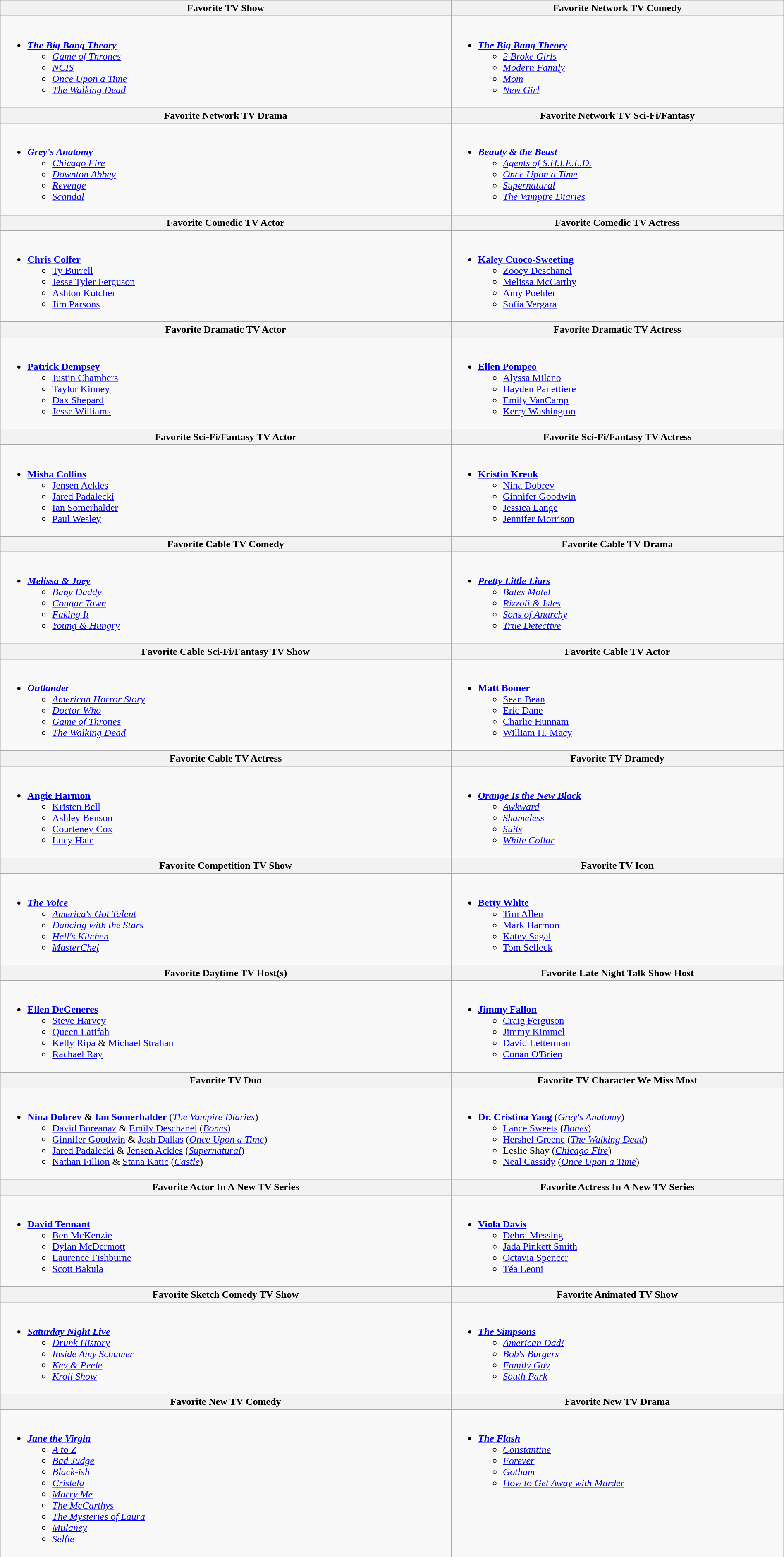<table class="wikitable" style="width:100%;">
<tr>
<th>Favorite TV Show</th>
<th>Favorite Network TV Comedy</th>
</tr>
<tr>
<td valign="top"><br><ul><li><strong><em><a href='#'>The Big Bang Theory</a></em></strong><ul><li><em><a href='#'>Game of Thrones</a></em></li><li><em><a href='#'>NCIS</a></em></li><li><em><a href='#'>Once Upon a Time</a></em></li><li><em><a href='#'>The Walking Dead</a></em></li></ul></li></ul></td>
<td valign="top"><br><ul><li><strong><em><a href='#'>The Big Bang Theory</a></em></strong><ul><li><em><a href='#'>2 Broke Girls</a></em></li><li><em><a href='#'>Modern Family</a></em></li><li><em><a href='#'>Mom</a></em></li><li><em><a href='#'>New Girl</a></em></li></ul></li></ul></td>
</tr>
<tr>
<th>Favorite Network TV Drama</th>
<th>Favorite Network TV Sci-Fi/Fantasy</th>
</tr>
<tr>
<td valign="top"><br><ul><li><strong><em><a href='#'>Grey's Anatomy</a></em></strong><ul><li><em><a href='#'>Chicago Fire</a></em></li><li><em><a href='#'>Downton Abbey</a></em></li><li><em><a href='#'>Revenge</a></em></li><li><em><a href='#'>Scandal</a></em></li></ul></li></ul></td>
<td valign="top"><br><ul><li><strong><em><a href='#'>Beauty & the Beast</a></em></strong><ul><li><em><a href='#'>Agents of S.H.I.E.L.D.</a></em></li><li><em><a href='#'>Once Upon a Time</a></em></li><li><em><a href='#'>Supernatural</a></em></li><li><em><a href='#'>The Vampire Diaries</a></em></li></ul></li></ul></td>
</tr>
<tr>
<th>Favorite Comedic TV Actor</th>
<th>Favorite Comedic TV Actress</th>
</tr>
<tr>
<td valign="top"><br><ul><li><strong><a href='#'>Chris Colfer</a></strong><ul><li><a href='#'>Ty Burrell</a></li><li><a href='#'>Jesse Tyler Ferguson</a></li><li><a href='#'>Ashton Kutcher</a></li><li><a href='#'>Jim Parsons</a></li></ul></li></ul></td>
<td valign="top"><br><ul><li><strong><a href='#'>Kaley Cuoco-Sweeting</a></strong><ul><li><a href='#'>Zooey Deschanel</a></li><li><a href='#'>Melissa McCarthy</a></li><li><a href='#'>Amy Poehler</a></li><li><a href='#'>Sofía Vergara</a></li></ul></li></ul></td>
</tr>
<tr>
<th>Favorite Dramatic TV Actor</th>
<th>Favorite Dramatic TV Actress</th>
</tr>
<tr>
<td valign="top"><br><ul><li><strong><a href='#'>Patrick Dempsey</a></strong><ul><li><a href='#'>Justin Chambers</a></li><li><a href='#'>Taylor Kinney</a></li><li><a href='#'>Dax Shepard</a></li><li><a href='#'>Jesse Williams</a></li></ul></li></ul></td>
<td valign="top"><br><ul><li><strong><a href='#'>Ellen Pompeo</a></strong><ul><li><a href='#'>Alyssa Milano</a></li><li><a href='#'>Hayden Panettiere</a></li><li><a href='#'>Emily VanCamp</a></li><li><a href='#'>Kerry Washington</a></li></ul></li></ul></td>
</tr>
<tr>
<th>Favorite Sci-Fi/Fantasy TV Actor</th>
<th>Favorite Sci-Fi/Fantasy TV Actress</th>
</tr>
<tr>
<td valign="top"><br><ul><li><strong><a href='#'>Misha Collins</a></strong><ul><li><a href='#'>Jensen Ackles</a></li><li><a href='#'>Jared Padalecki</a></li><li><a href='#'>Ian Somerhalder</a></li><li><a href='#'>Paul Wesley</a></li></ul></li></ul></td>
<td valign="top"><br><ul><li><strong><a href='#'>Kristin Kreuk</a></strong><ul><li><a href='#'>Nina Dobrev</a></li><li><a href='#'>Ginnifer Goodwin</a></li><li><a href='#'>Jessica Lange</a></li><li><a href='#'>Jennifer Morrison</a></li></ul></li></ul></td>
</tr>
<tr>
<th>Favorite Cable TV Comedy</th>
<th>Favorite Cable TV Drama</th>
</tr>
<tr>
<td valign="top"><br><ul><li><strong><em><a href='#'>Melissa & Joey</a></em></strong><ul><li><em><a href='#'>Baby Daddy</a></em></li><li><em><a href='#'>Cougar Town</a></em></li><li><em><a href='#'>Faking It</a></em></li><li><em><a href='#'>Young & Hungry</a></em></li></ul></li></ul></td>
<td valign="top"><br><ul><li><strong><em><a href='#'>Pretty Little Liars</a></em></strong><ul><li><em><a href='#'>Bates Motel</a></em></li><li><em><a href='#'>Rizzoli & Isles</a></em></li><li><em><a href='#'>Sons of Anarchy</a></em></li><li><em><a href='#'>True Detective</a></em></li></ul></li></ul></td>
</tr>
<tr>
<th>Favorite Cable Sci-Fi/Fantasy TV Show</th>
<th>Favorite Cable TV Actor</th>
</tr>
<tr>
<td valign="top"><br><ul><li><strong><em><a href='#'>Outlander</a></em></strong><ul><li><em><a href='#'>American Horror Story</a></em></li><li><em><a href='#'>Doctor Who</a></em></li><li><em><a href='#'>Game of Thrones</a></em></li><li><em><a href='#'>The Walking Dead</a></em></li></ul></li></ul></td>
<td valign="top"><br><ul><li><strong><a href='#'>Matt Bomer</a></strong><ul><li><a href='#'>Sean Bean</a></li><li><a href='#'>Eric Dane</a></li><li><a href='#'>Charlie Hunnam</a></li><li><a href='#'>William H. Macy</a></li></ul></li></ul></td>
</tr>
<tr>
<th>Favorite Cable TV Actress</th>
<th>Favorite TV Dramedy</th>
</tr>
<tr>
<td valign="top"><br><ul><li><strong><a href='#'>Angie Harmon</a></strong><ul><li><a href='#'>Kristen Bell</a></li><li><a href='#'>Ashley Benson</a></li><li><a href='#'>Courteney Cox</a></li><li><a href='#'>Lucy Hale</a></li></ul></li></ul></td>
<td valign="top"><br><ul><li><strong><em><a href='#'>Orange Is the New Black</a></em></strong><ul><li><em><a href='#'>Awkward</a></em></li><li><em><a href='#'>Shameless</a></em></li><li><em><a href='#'>Suits</a></em></li><li><em><a href='#'>White Collar</a></em></li></ul></li></ul></td>
</tr>
<tr>
<th>Favorite Competition TV Show</th>
<th>Favorite TV Icon</th>
</tr>
<tr>
<td valign="top"><br><ul><li><strong><em><a href='#'>The Voice</a></em></strong><ul><li><em><a href='#'>America's Got Talent</a></em></li><li><em><a href='#'>Dancing with the Stars</a></em></li><li><em><a href='#'>Hell's Kitchen</a></em></li><li><em><a href='#'>MasterChef</a></em></li></ul></li></ul></td>
<td valign="top"><br><ul><li><strong><a href='#'>Betty White</a></strong><ul><li><a href='#'>Tim Allen</a></li><li><a href='#'>Mark Harmon</a></li><li><a href='#'>Katey Sagal</a></li><li><a href='#'>Tom Selleck</a></li></ul></li></ul></td>
</tr>
<tr>
<th>Favorite Daytime TV Host(s)</th>
<th>Favorite Late Night Talk Show Host</th>
</tr>
<tr>
<td valign="top"><br><ul><li><strong><a href='#'>Ellen DeGeneres</a></strong><ul><li><a href='#'>Steve Harvey</a></li><li><a href='#'>Queen Latifah</a></li><li><a href='#'>Kelly Ripa</a> & <a href='#'>Michael Strahan</a></li><li><a href='#'>Rachael Ray</a></li></ul></li></ul></td>
<td valign="top"><br><ul><li><strong><a href='#'>Jimmy Fallon</a></strong><ul><li><a href='#'>Craig Ferguson</a></li><li><a href='#'>Jimmy Kimmel</a></li><li><a href='#'>David Letterman</a></li><li><a href='#'>Conan O'Brien</a></li></ul></li></ul></td>
</tr>
<tr>
<th>Favorite TV Duo</th>
<th>Favorite TV Character We Miss Most</th>
</tr>
<tr>
<td valign="top"><br><ul><li><strong><a href='#'>Nina Dobrev</a> & <a href='#'>Ian Somerhalder</a></strong> (<em><a href='#'>The Vampire Diaries</a></em>)<ul><li><a href='#'>David Boreanaz</a> & <a href='#'>Emily Deschanel</a> (<em><a href='#'>Bones</a></em>)</li><li><a href='#'>Ginnifer Goodwin</a> & <a href='#'>Josh Dallas</a> (<em><a href='#'>Once Upon a Time</a></em>)</li><li><a href='#'>Jared Padalecki</a>  & <a href='#'>Jensen Ackles</a> (<em><a href='#'>Supernatural</a></em>)</li><li><a href='#'>Nathan Fillion</a> & <a href='#'>Stana Katic</a> (<em><a href='#'>Castle</a></em>)</li></ul></li></ul></td>
<td valign="top"><br><ul><li><strong><a href='#'>Dr. Cristina Yang</a></strong> (<em><a href='#'>Grey's Anatomy</a></em>)<ul><li><a href='#'>Lance Sweets</a> (<em><a href='#'>Bones</a></em>)</li><li><a href='#'>Hershel Greene</a> (<em><a href='#'>The Walking Dead</a></em>)</li><li>Leslie Shay (<em><a href='#'>Chicago Fire</a></em>)</li><li><a href='#'>Neal Cassidy</a> (<em><a href='#'>Once Upon a Time</a></em>)</li></ul></li></ul></td>
</tr>
<tr>
<th>Favorite Actor In A New TV Series</th>
<th>Favorite Actress In A New TV Series</th>
</tr>
<tr>
<td valign="top"><br><ul><li><strong><a href='#'>David Tennant</a></strong><ul><li><a href='#'>Ben McKenzie</a></li><li><a href='#'>Dylan McDermott</a></li><li><a href='#'>Laurence Fishburne</a></li><li><a href='#'>Scott Bakula</a></li></ul></li></ul></td>
<td valign="top"><br><ul><li><strong><a href='#'>Viola Davis</a></strong><ul><li><a href='#'>Debra Messing</a></li><li><a href='#'>Jada Pinkett Smith</a></li><li><a href='#'>Octavia Spencer</a></li><li><a href='#'>Téa Leoni</a></li></ul></li></ul></td>
</tr>
<tr>
<th>Favorite Sketch Comedy TV Show</th>
<th>Favorite Animated TV Show</th>
</tr>
<tr>
<td valign="top"><br><ul><li><strong><em><a href='#'>Saturday Night Live</a></em></strong><ul><li><em><a href='#'>Drunk History</a></em></li><li><em><a href='#'>Inside Amy Schumer</a></em></li><li><em><a href='#'>Key & Peele</a></em></li><li><em><a href='#'>Kroll Show</a></em></li></ul></li></ul></td>
<td valign="top"><br><ul><li><strong><em><a href='#'>The Simpsons</a></em></strong><ul><li><em><a href='#'>American Dad!</a></em></li><li><em><a href='#'>Bob's Burgers</a></em></li><li><em><a href='#'>Family Guy</a></em></li><li><em><a href='#'>South Park</a></em></li></ul></li></ul></td>
</tr>
<tr>
<th>Favorite New TV Comedy</th>
<th>Favorite New TV Drama</th>
</tr>
<tr>
<td valign="top"><br><ul><li><strong><em><a href='#'>Jane the Virgin</a></em></strong><ul><li><em><a href='#'>A to Z</a></em></li><li><em><a href='#'>Bad Judge</a></em></li><li><em><a href='#'>Black-ish</a></em></li><li><em><a href='#'>Cristela</a></em></li><li><em><a href='#'>Marry Me</a></em></li><li><em><a href='#'>The McCarthys</a></em></li><li><em><a href='#'>The Mysteries of Laura</a></em></li><li><em><a href='#'>Mulaney</a></em></li><li><em><a href='#'>Selfie</a></em></li></ul></li></ul></td>
<td valign="top"><br><ul><li><strong><em><a href='#'>The Flash</a></em></strong><ul><li><em><a href='#'>Constantine</a></em></li><li><em><a href='#'>Forever</a></em></li><li><em><a href='#'>Gotham</a></em></li><li><em><a href='#'>How to Get Away with Murder</a></em></li></ul></li></ul></td>
</tr>
</table>
